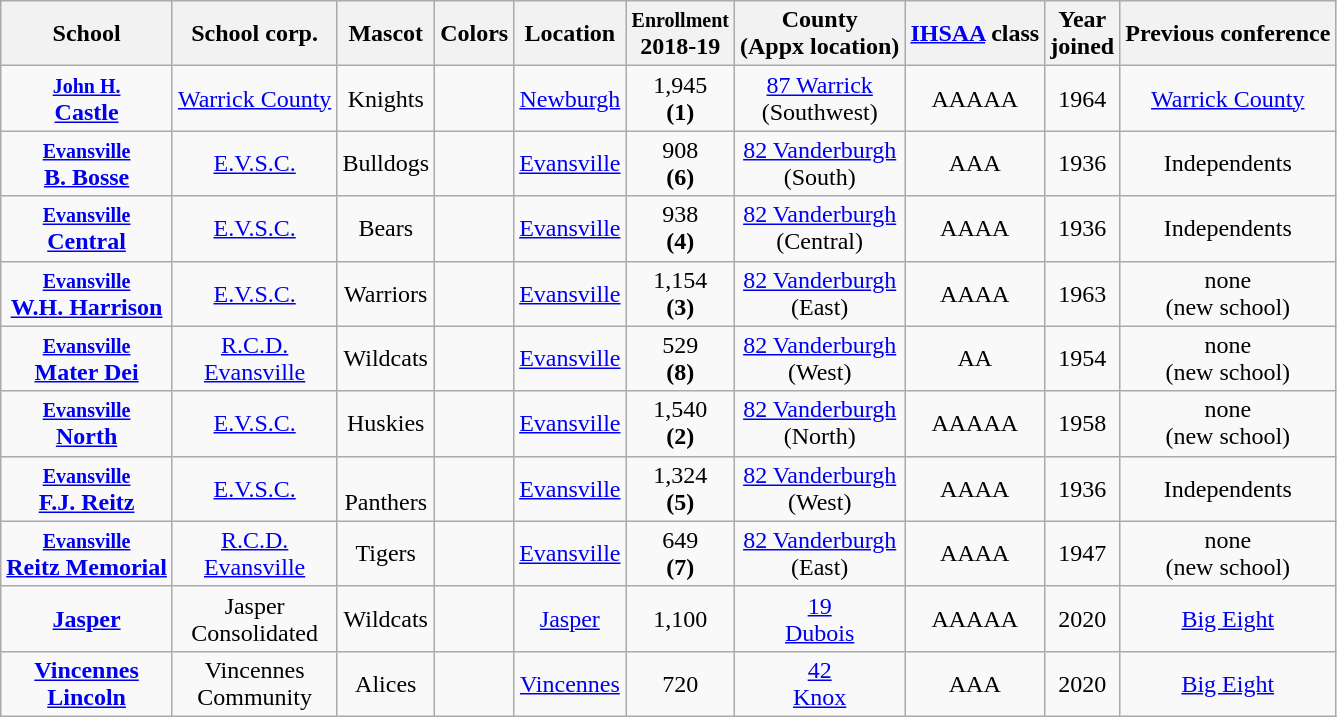<table class="wikitable" style="text-align:center">
<tr>
<th>School</th>
<th>School corp.</th>
<th>Mascot</th>
<th>Colors</th>
<th>Location</th>
<th><small>Enrollment</small> <br> 2018-19 </th>
<th>County <br> (Appx location)</th>
<th><a href='#'>IHSAA</a> class</th>
<th>Year <br> joined</th>
<th>Previous conference</th>
</tr>
<tr>
<td><strong><a href='#'><small>John H.</small> <br> Castle</a></strong></td>
<td><a href='#'>Warrick County</a></td>
<td>Knights</td>
<td>  </td>
<td><a href='#'>Newburgh</a></td>
<td>1,945 <br> <strong>(1)</strong></td>
<td><a href='#'>87 Warrick</a> <br> (Southwest)</td>
<td>AAAAA</td>
<td>1964</td>
<td><a href='#'>Warrick County</a></td>
</tr>
<tr>
<td><strong><a href='#'><small>Evansville</small> <br> B. Bosse</a></strong></td>
<td><a href='#'>E.V.S.C.</a></td>
<td>Bulldogs</td>
<td>  </td>
<td><a href='#'>Evansville</a></td>
<td>908 <br> <strong>(6)</strong></td>
<td><a href='#'>82 Vanderburgh</a> <br> (South)</td>
<td>AAA</td>
<td>1936</td>
<td>Independents</td>
</tr>
<tr>
<td><strong><a href='#'><small>Evansville</small> <br> Central</a></strong></td>
<td><a href='#'>E.V.S.C.</a></td>
<td>Bears</td>
<td>  </td>
<td><a href='#'>Evansville</a></td>
<td>938 <br> <strong>(4)</strong></td>
<td><a href='#'>82 Vanderburgh</a> <br> (Central)</td>
<td>AAAA</td>
<td>1936</td>
<td>Independents</td>
</tr>
<tr>
<td><strong><a href='#'><small>Evansville</small> <br> W.H. Harrison</a></strong></td>
<td><a href='#'>E.V.S.C.</a></td>
<td>Warriors</td>
<td>  </td>
<td><a href='#'>Evansville</a></td>
<td>1,154 <br> <strong>(3)</strong></td>
<td><a href='#'>82 Vanderburgh</a> <br> (East)</td>
<td>AAAA</td>
<td>1963</td>
<td>none <br> (new school)</td>
</tr>
<tr>
<td><strong><a href='#'><small>Evansville</small> <br> Mater Dei</a></strong></td>
<td><a href='#'>R.C.D. <br> Evansville</a></td>
<td>Wildcats</td>
<td>  </td>
<td><a href='#'>Evansville</a></td>
<td>529 <br> <strong>(8)</strong></td>
<td><a href='#'>82 Vanderburgh</a> <br> (West)</td>
<td>AA</td>
<td>1954</td>
<td>none <br> (new school)</td>
</tr>
<tr>
<td><strong><a href='#'><small>Evansville</small> <br> North</a></strong></td>
<td><a href='#'>E.V.S.C.</a></td>
<td>Huskies</td>
<td>  </td>
<td><a href='#'>Evansville</a></td>
<td>1,540 <br> <strong>(2)</strong></td>
<td><a href='#'>82 Vanderburgh</a> <br> (North)</td>
<td>AAAAA</td>
<td>1958</td>
<td>none <br> (new school)</td>
</tr>
<tr>
<td><strong><a href='#'><small>Evansville</small> <br> F.J. Reitz</a></strong></td>
<td><a href='#'>E.V.S.C.</a></td>
<td><br> Panthers</td>
<td>  </td>
<td><a href='#'>Evansville</a></td>
<td>1,324 <br> <strong>(5)</strong></td>
<td><a href='#'>82 Vanderburgh</a> <br> (West)</td>
<td>AAAA</td>
<td>1936</td>
<td>Independents</td>
</tr>
<tr>
<td><strong><a href='#'><small>Evansville</small> <br> Reitz Memorial</a></strong></td>
<td><a href='#'>R.C.D. <br> Evansville</a></td>
<td>Tigers</td>
<td>  </td>
<td><a href='#'>Evansville</a></td>
<td>649 <br> <strong>(7)</strong></td>
<td><a href='#'>82 Vanderburgh</a> <br> (East)</td>
<td>AAAA</td>
<td>1947</td>
<td>none <br> (new school)</td>
</tr>
<tr>
<td><strong><a href='#'>Jasper</a></strong></td>
<td>Jasper <br> Consolidated</td>
<td>Wildcats</td>
<td> </td>
<td><a href='#'>Jasper</a></td>
<td>1,100</td>
<td><a href='#'>19<br>Dubois</a></td>
<td>AAAAA</td>
<td>2020</td>
<td><a href='#'>Big Eight</a></td>
</tr>
<tr>
<td><strong><a href='#'>Vincennes<br>Lincoln</a></strong></td>
<td>Vincennes <br> Community</td>
<td>Alices</td>
<td>  </td>
<td><a href='#'>Vincennes</a></td>
<td>720</td>
<td><a href='#'>42<br>Knox</a></td>
<td>AAA</td>
<td>2020</td>
<td><a href='#'>Big Eight</a></td>
</tr>
</table>
